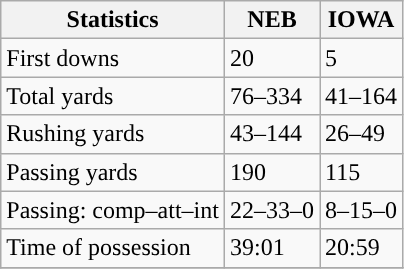<table class="wikitable" style="float: left;">
<tr>
<th>Statistics</th>
<th>NEB</th>
<th>IOWA</th>
</tr>
<tr>
<td>First downs</td>
<td>20</td>
<td>5</td>
</tr>
<tr>
<td>Total yards</td>
<td>76–334</td>
<td>41–164</td>
</tr>
<tr>
<td>Rushing yards</td>
<td>43–144</td>
<td>26–49</td>
</tr>
<tr>
<td>Passing yards</td>
<td>190</td>
<td>115</td>
</tr>
<tr>
<td>Passing: comp–att–int</td>
<td>22–33–0</td>
<td>8–15–0</td>
</tr>
<tr>
<td>Time of possession</td>
<td>39:01</td>
<td>20:59</td>
</tr>
<tr>
</tr>
</table>
